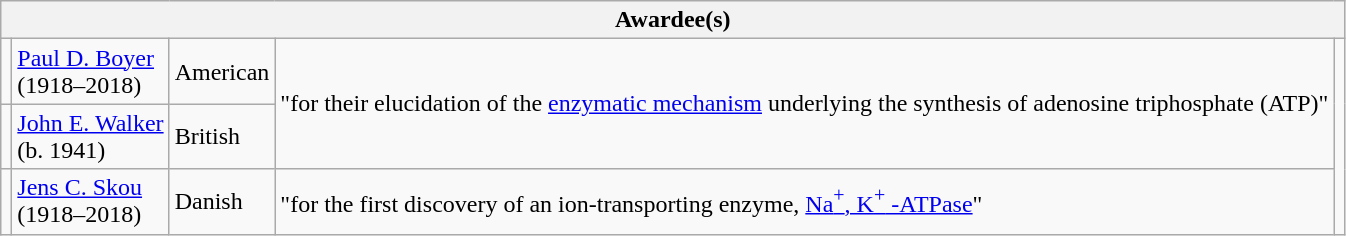<table class="wikitable">
<tr>
<th colspan="5">Awardee(s)</th>
</tr>
<tr>
<td></td>
<td><a href='#'>Paul D. Boyer</a><br>(1918–2018)</td>
<td> American</td>
<td rowspan="2">"for their elucidation of the <a href='#'>enzymatic mechanism</a> underlying the synthesis of adenosine triphosphate (ATP)"</td>
<td rowspan="3"></td>
</tr>
<tr>
<td></td>
<td><a href='#'>John E. Walker</a><br>(b. 1941)</td>
<td> British</td>
</tr>
<tr>
<td></td>
<td><a href='#'>Jens C. Skou</a><br>(1918–2018)</td>
<td> Danish</td>
<td>"for the first discovery of an ion-transporting enzyme, <a href='#'>Na<sup>+</sup>, K<sup>+</sup> -ATPase</a>"</td>
</tr>
</table>
